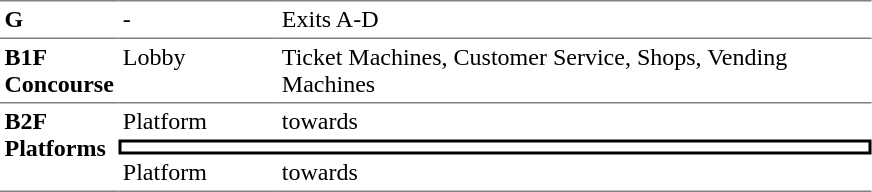<table table border=0 cellspacing=0 cellpadding=3>
<tr>
<td style="border-top:solid 1px gray;" width=50 valign=top><strong>G</strong></td>
<td style="border-top:solid 1px gray;" width=100 valign=top>-</td>
<td style="border-top:solid 1px gray;" width=390 valign=top>Exits A-D</td>
</tr>
<tr>
<td style="border-bottom:solid 1px gray; border-top:solid 1px gray;" valign=top width=50><strong>B1F<br>Concourse</strong></td>
<td style="border-bottom:solid 1px gray; border-top:solid 1px gray;" valign=top width=100>Lobby</td>
<td style="border-bottom:solid 1px gray; border-top:solid 1px gray;" valign=top width=390>Ticket Machines, Customer Service, Shops, Vending Machines</td>
</tr>
<tr>
<td style="border-bottom:solid 1px gray;" rowspan=4 valign=top><strong>B2F<br>Platforms</strong></td>
<td>Platform</td>
<td>  towards  </td>
</tr>
<tr>
<td style="border-right:solid 2px black;border-left:solid 2px black;border-top:solid 2px black;border-bottom:solid 2px black;text-align:center;" colspan=2></td>
</tr>
<tr>
<td style="border-bottom:solid 1px gray;">Platform</td>
<td style="border-bottom:solid 1px gray;">  towards   </td>
</tr>
</table>
